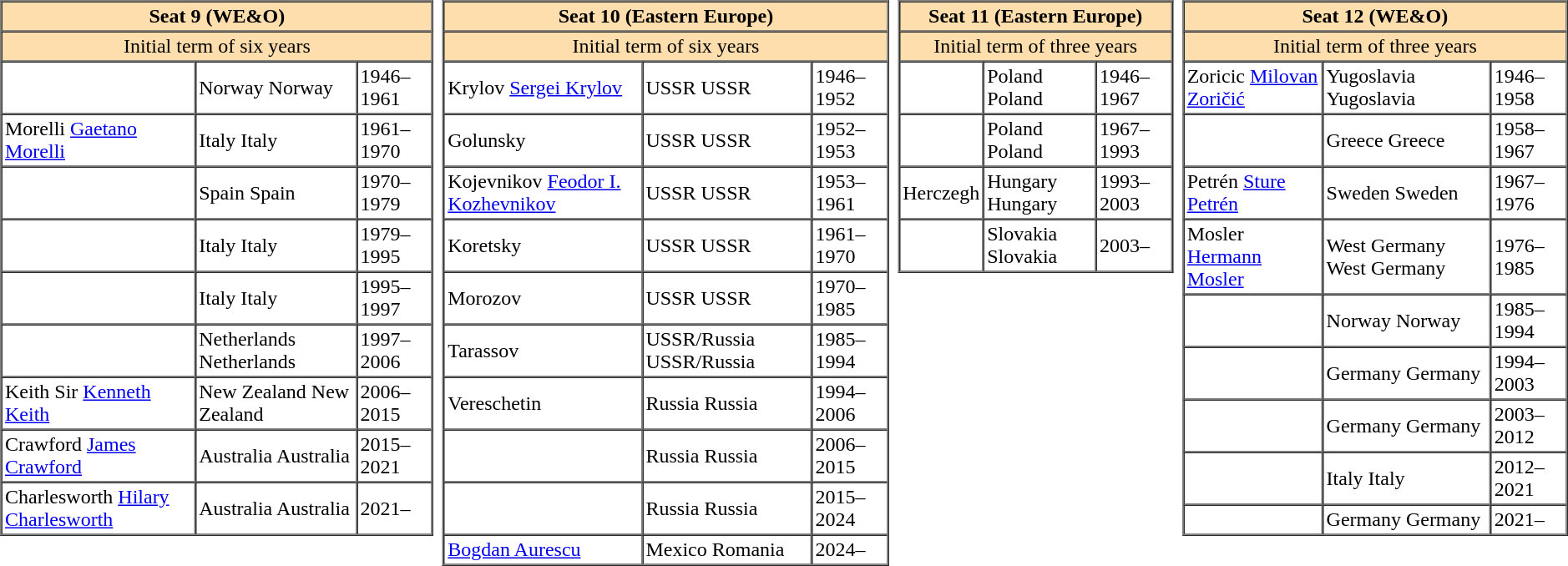<table align=center cellspacing=5>
<tr>
<td valign="top"><br><table border=1 cellspacing=0 cellpadding=2>
<tr>
<th colspan="3" align=center style="background:#ffdead;" width="200">Seat 9 (WE&O)</th>
</tr>
<tr>
<td colspan="3" align=center style="background:#ffdead;">Initial term of six years</td>
</tr>
<tr>
<td></td>
<td><span>Norway</span> Norway</td>
<td>1946–1961</td>
</tr>
<tr>
<td><span>Morelli</span> <a href='#'>Gaetano Morelli</a></td>
<td><span>Italy</span> Italy</td>
<td>1961–1970</td>
</tr>
<tr>
<td></td>
<td><span>Spain</span> Spain</td>
<td>1970–1979</td>
</tr>
<tr>
<td></td>
<td><span>Italy</span> Italy</td>
<td>1979–1995</td>
</tr>
<tr>
<td></td>
<td><span>Italy</span> Italy</td>
<td>1995–1997</td>
</tr>
<tr>
<td></td>
<td><span>Netherlands</span> Netherlands</td>
<td>1997–2006</td>
</tr>
<tr>
<td><span>Keith</span> Sir <a href='#'>Kenneth Keith</a></td>
<td><span>New Zealand</span> New Zealand</td>
<td>2006–2015</td>
</tr>
<tr>
<td><span>Crawford</span> <a href='#'>James Crawford</a></td>
<td><span>Australia</span> Australia</td>
<td>2015–2021</td>
</tr>
<tr>
<td><span>Charlesworth</span> <a href='#'>Hilary Charlesworth</a></td>
<td><span>Australia</span> Australia</td>
<td>2021–</td>
</tr>
</table>
</td>
<td valign="top"><br><table border=1 cellspacing=0 cellpadding=2>
<tr>
<th colspan="3" align=center style="background:#ffdead;" width="200">Seat 10 (Eastern Europe)</th>
</tr>
<tr>
<td colspan="3" align=center style="background:#ffdead;">Initial term of six years</td>
</tr>
<tr>
<td><span>Krylov</span> <a href='#'>Sergei Krylov</a></td>
<td><span>USSR</span> USSR</td>
<td>1946–1952</td>
</tr>
<tr>
<td><span>Golunsky</span> </td>
<td><span>USSR</span> USSR</td>
<td>1952–1953</td>
</tr>
<tr>
<td><span>Kojevnikov</span> <a href='#'>Feodor I. Kozhevnikov</a></td>
<td><span>USSR</span> USSR</td>
<td>1953–1961</td>
</tr>
<tr>
<td><span>Koretsky</span> </td>
<td><span>USSR</span> USSR</td>
<td>1961–1970</td>
</tr>
<tr>
<td><span>Morozov</span> </td>
<td><span>USSR</span> USSR</td>
<td>1970–1985</td>
</tr>
<tr>
<td><span>Tarassov</span> </td>
<td><span>USSR/Russia</span> USSR/Russia</td>
<td>1985–1994</td>
</tr>
<tr>
<td><span>Vereschetin</span> </td>
<td><span>Russia</span> Russia</td>
<td>1994–2006</td>
</tr>
<tr>
<td></td>
<td><span>Russia</span> Russia</td>
<td>2006–2015</td>
</tr>
<tr>
<td></td>
<td><span>Russia</span> Russia</td>
<td>2015–2024</td>
</tr>
<tr>
<td><a href='#'>Bogdan Aurescu</a></td>
<td><span>Mexico</span> Romania</td>
<td>2024–</td>
</tr>
</table>
</td>
<td valign="top"><br><table border=1 cellspacing=0 cellpadding=2>
<tr>
<th colspan="3" align=center style="background:#ffdead;" width="200">Seat 11 (Eastern Europe)</th>
</tr>
<tr>
<td colspan="3" align=center style="background:#ffdead;">Initial term of three years</td>
</tr>
<tr>
<td></td>
<td><span>Poland</span> Poland</td>
<td>1946–1967</td>
</tr>
<tr>
<td></td>
<td><span>Poland</span> Poland</td>
<td>1967–1993</td>
</tr>
<tr>
<td><span>Herczegh</span> </td>
<td><span>Hungary</span> Hungary</td>
<td>1993–2003</td>
</tr>
<tr>
<td></td>
<td><span>Slovakia</span> Slovakia</td>
<td>2003–</td>
</tr>
</table>
</td>
<td valign="top"><br><table border=1 cellspacing=0 cellpadding=2>
<tr>
<th colspan="3" align=center style="background:#ffdead;" width="200">Seat 12 (WE&O)</th>
</tr>
<tr>
<td colspan="3" align=center style="background:#ffdead;">Initial term of three years</td>
</tr>
<tr>
<td><span>Zoricic</span> <a href='#'>Milovan Zoričić</a></td>
<td><span>Yugoslavia</span> Yugoslavia</td>
<td>1946–1958</td>
</tr>
<tr>
<td></td>
<td><span>Greece</span> Greece</td>
<td>1958–1967</td>
</tr>
<tr>
<td><span>Petrén</span> <a href='#'>Sture Petrén</a></td>
<td><span>Sweden</span> Sweden</td>
<td>1967–1976</td>
</tr>
<tr>
<td><span>Mosler</span> <a href='#'>Hermann Mosler</a></td>
<td><span>West Germany</span> West Germany</td>
<td>1976–1985</td>
</tr>
<tr>
<td></td>
<td><span>Norway</span> Norway</td>
<td>1985–1994</td>
</tr>
<tr>
<td></td>
<td><span>Germany</span> Germany</td>
<td>1994–2003</td>
</tr>
<tr>
<td></td>
<td><span>Germany</span> Germany</td>
<td>2003–2012</td>
</tr>
<tr>
<td></td>
<td><span>Italy</span> Italy</td>
<td>2012–2021</td>
</tr>
<tr>
<td></td>
<td><span>Germany</span> Germany</td>
<td>2021–</td>
</tr>
</table>
</td>
</tr>
</table>
